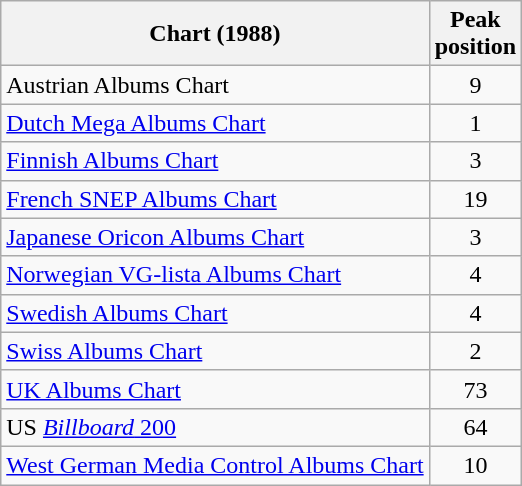<table class="wikitable sortable" style="text-align:center;">
<tr>
<th>Chart (1988)</th>
<th>Peak<br>position</th>
</tr>
<tr>
<td align="left">Austrian Albums Chart</td>
<td>9</td>
</tr>
<tr>
<td align="left"><a href='#'>Dutch Mega Albums Chart</a></td>
<td>1</td>
</tr>
<tr>
<td align="left"><a href='#'>Finnish Albums Chart</a></td>
<td>3</td>
</tr>
<tr>
<td align="left"><a href='#'>French SNEP Albums Chart</a></td>
<td>19</td>
</tr>
<tr>
<td align="left"><a href='#'>Japanese Oricon Albums Chart</a></td>
<td>3</td>
</tr>
<tr>
<td align="left"><a href='#'>Norwegian VG-lista Albums Chart</a></td>
<td>4</td>
</tr>
<tr>
<td align="left"><a href='#'>Swedish Albums Chart</a></td>
<td>4</td>
</tr>
<tr>
<td align="left"><a href='#'>Swiss Albums Chart</a></td>
<td>2</td>
</tr>
<tr>
<td align="left"><a href='#'>UK Albums Chart</a></td>
<td>73</td>
</tr>
<tr>
<td align="left">US <a href='#'><em>Billboard</em> 200</a></td>
<td>64</td>
</tr>
<tr>
<td align="left"><a href='#'>West German Media Control Albums Chart</a></td>
<td>10</td>
</tr>
</table>
